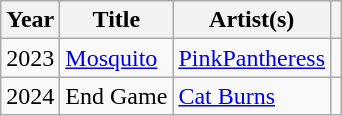<table class="wikitable sortable">
<tr>
<th>Year</th>
<th>Title</th>
<th>Artist(s)</th>
<th class="unsortable"></th>
</tr>
<tr>
<td>2023</td>
<td><a href='#'>Mosquito</a></td>
<td><a href='#'>PinkPantheress</a></td>
<td style="text-align:center;"></td>
</tr>
<tr>
<td>2024</td>
<td>End Game</td>
<td><a href='#'>Cat Burns</a></td>
<td></td>
</tr>
</table>
